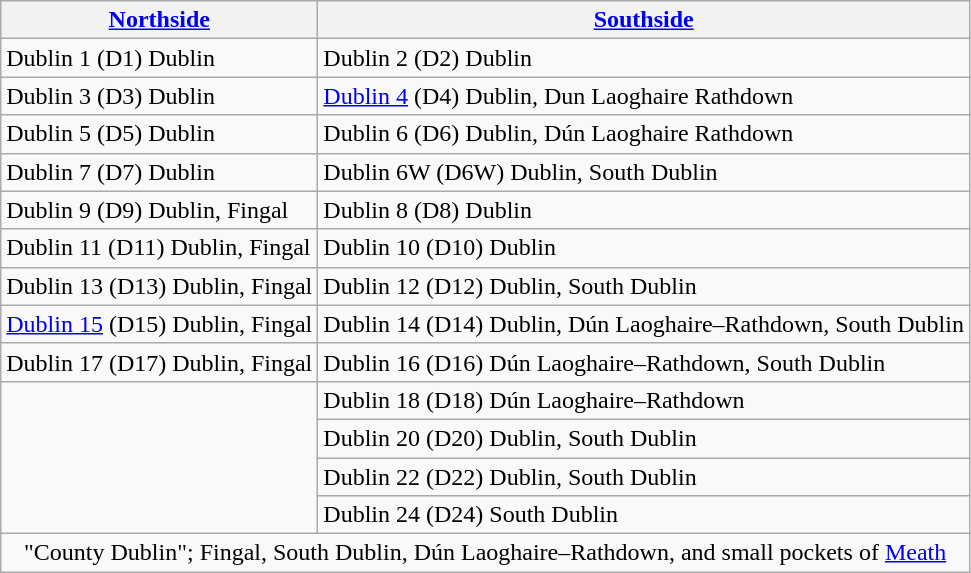<table class="wikitable">
<tr>
<th><a href='#'>Northside</a></th>
<th><a href='#'>Southside</a></th>
</tr>
<tr>
<td>Dublin 1 (D1) Dublin</td>
<td>Dublin 2 (D2) Dublin</td>
</tr>
<tr>
<td>Dublin 3 (D3) Dublin</td>
<td><a href='#'>Dublin 4</a> (D4) Dublin, Dun Laoghaire Rathdown</td>
</tr>
<tr>
<td>Dublin 5 (D5) Dublin</td>
<td>Dublin 6 (D6) Dublin, Dún Laoghaire Rathdown</td>
</tr>
<tr>
<td>Dublin 7 (D7) Dublin</td>
<td>Dublin 6W (D6W) Dublin, South Dublin</td>
</tr>
<tr>
<td>Dublin 9 (D9) Dublin, Fingal</td>
<td>Dublin 8 (D8) Dublin</td>
</tr>
<tr>
<td>Dublin 11 (D11) Dublin, Fingal</td>
<td>Dublin 10 (D10) Dublin</td>
</tr>
<tr>
<td>Dublin 13 (D13) Dublin, Fingal</td>
<td>Dublin 12 (D12) Dublin, South Dublin</td>
</tr>
<tr>
<td><a href='#'>Dublin 15</a> (D15) Dublin, Fingal</td>
<td>Dublin 14 (D14) Dublin, Dún Laoghaire–Rathdown, South Dublin</td>
</tr>
<tr>
<td>Dublin 17 (D17) Dublin, Fingal</td>
<td>Dublin 16 (D16) Dún Laoghaire–Rathdown, South Dublin</td>
</tr>
<tr>
<td rowspan=4></td>
<td>Dublin 18 (D18) Dún Laoghaire–Rathdown</td>
</tr>
<tr>
<td>Dublin 20 (D20) Dublin, South Dublin</td>
</tr>
<tr>
<td>Dublin 22 (D22) Dublin, South Dublin</td>
</tr>
<tr>
<td>Dublin 24 (D24) South Dublin</td>
</tr>
<tr>
<td align="center" colspan=2>"County Dublin"; Fingal, South Dublin, Dún Laoghaire–Rathdown, and small pockets of <a href='#'>Meath</a></td>
</tr>
</table>
